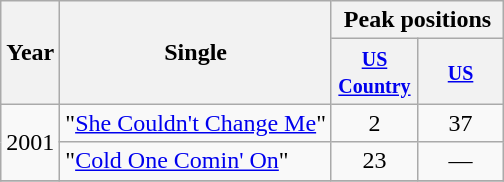<table class="wikitable">
<tr>
<th rowspan="2">Year</th>
<th rowspan="2">Single</th>
<th colspan="2">Peak positions</th>
</tr>
<tr>
<th width="50"><small><a href='#'>US Country</a></small></th>
<th width="50"><small><a href='#'>US</a></small></th>
</tr>
<tr>
<td rowspan="2">2001</td>
<td>"<a href='#'>She Couldn't Change Me</a>"</td>
<td align="center">2</td>
<td align="center">37</td>
</tr>
<tr>
<td>"<a href='#'>Cold One Comin' On</a>"</td>
<td align="center">23</td>
<td align="center">—</td>
</tr>
<tr>
</tr>
</table>
